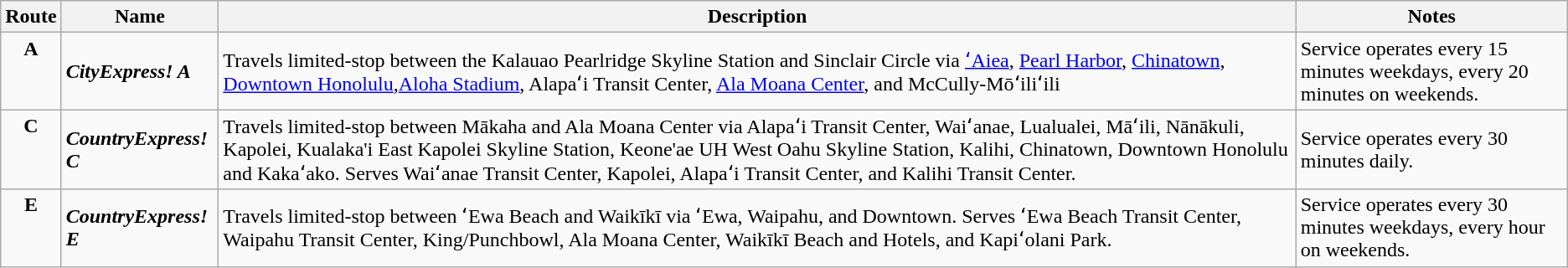<table class="wikitable sticky-header">
<tr>
<th>Route</th>
<th>Name</th>
<th>Description</th>
<th>Notes</th>
</tr>
<tr>
<td style="vertical-align:top" align="center"><div><strong>A</strong></div></td>
<td><strong><em>CityExpress! A</em></strong></td>
<td>Travels limited-stop between the Kalauao Pearlridge Skyline Station and Sinclair Circle via <a href='#'>ʻAiea</a>, <a href='#'>Pearl Harbor</a>,  <a href='#'>Chinatown</a>, <a href='#'>Downtown Honolulu</a>,<a href='#'>Aloha Stadium</a>, Alapaʻi Transit Center, <a href='#'>Ala Moana Center</a>, and McCully-Mōʻiliʻili</td>
<td>Service operates every 15 minutes weekdays, every 20 minutes on weekends.</td>
</tr>
<tr>
<td style="vertical-align:top" align="center"><div><strong>C</strong></div></td>
<td><strong><em>CountryExpress! C</em></strong></td>
<td>Travels limited-stop between Mākaha and Ala Moana Center via Alapaʻi Transit Center, Waiʻanae, Lualualei, Māʻili, Nānākuli, Kapolei, Kualaka'i East Kapolei Skyline Station, Keone'ae UH West Oahu Skyline Station, Kalihi, Chinatown, Downtown Honolulu and Kakaʻako. Serves Waiʻanae Transit Center, Kapolei, Alapaʻi Transit Center, and Kalihi Transit Center.</td>
<td>Service operates every 30 minutes daily.</td>
</tr>
<tr>
<td style="vertical-align:top" align="center"><div><strong>E</strong></div></td>
<td><strong><em>CountryExpress! E</em></strong></td>
<td>Travels limited-stop between ʻEwa Beach and Waikīkī via ʻEwa, Waipahu, and Downtown. Serves ʻEwa Beach Transit Center, Waipahu Transit Center, King/Punchbowl, Ala Moana Center, Waikīkī Beach and Hotels, and Kapiʻolani Park.</td>
<td>Service operates every 30 minutes weekdays, every hour on weekends.</td>
</tr>
</table>
